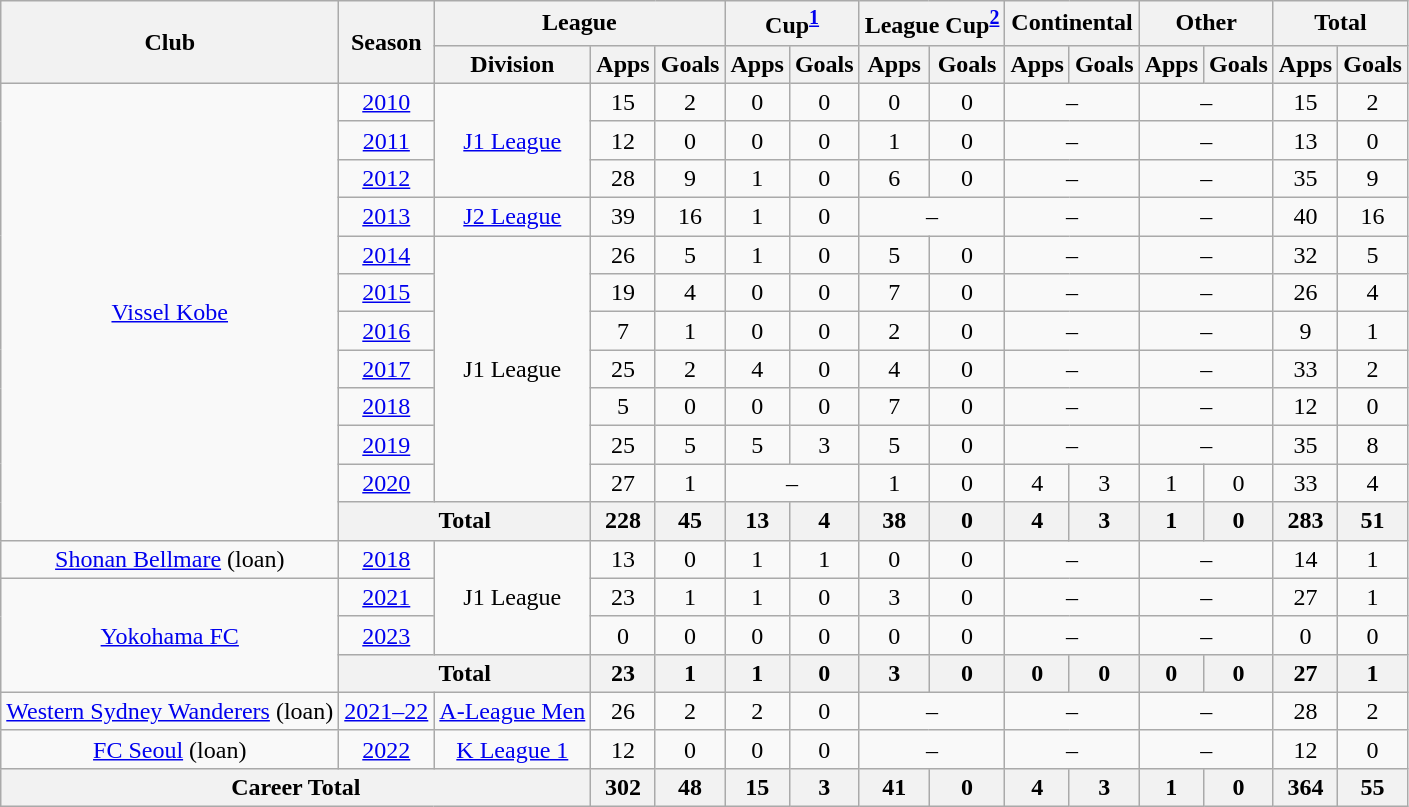<table class="wikitable" style="text-align:center;">
<tr>
<th rowspan="2">Club</th>
<th rowspan="2">Season</th>
<th colspan="3">League</th>
<th colspan="2">Cup<sup><a href='#'>1</a></sup></th>
<th colspan="2">League Cup<sup><a href='#'>2</a></sup></th>
<th colspan="2">Continental</th>
<th colspan="2">Other</th>
<th colspan="2">Total</th>
</tr>
<tr>
<th>Division</th>
<th>Apps</th>
<th>Goals</th>
<th>Apps</th>
<th>Goals</th>
<th>Apps</th>
<th>Goals</th>
<th>Apps</th>
<th>Goals</th>
<th>Apps</th>
<th>Goals</th>
<th>Apps</th>
<th>Goals</th>
</tr>
<tr>
<td rowspan="12"><a href='#'>Vissel Kobe</a></td>
<td><a href='#'>2010</a></td>
<td rowspan="3"><a href='#'>J1 League</a></td>
<td>15</td>
<td>2</td>
<td>0</td>
<td>0</td>
<td>0</td>
<td>0</td>
<td colspan="2">–</td>
<td colspan="2">–</td>
<td>15</td>
<td>2</td>
</tr>
<tr>
<td><a href='#'>2011</a></td>
<td>12</td>
<td>0</td>
<td>0</td>
<td>0</td>
<td>1</td>
<td>0</td>
<td colspan="2">–</td>
<td colspan="2">–</td>
<td>13</td>
<td>0</td>
</tr>
<tr>
<td><a href='#'>2012</a></td>
<td>28</td>
<td>9</td>
<td>1</td>
<td>0</td>
<td>6</td>
<td>0</td>
<td colspan="2">–</td>
<td colspan="2">–</td>
<td>35</td>
<td>9</td>
</tr>
<tr>
<td><a href='#'>2013</a></td>
<td><a href='#'>J2 League</a></td>
<td>39</td>
<td>16</td>
<td>1</td>
<td>0</td>
<td colspan="2">–</td>
<td colspan="2">–</td>
<td colspan="2">–</td>
<td>40</td>
<td>16</td>
</tr>
<tr>
<td><a href='#'>2014</a></td>
<td rowspan="7">J1 League</td>
<td>26</td>
<td>5</td>
<td>1</td>
<td>0</td>
<td>5</td>
<td>0</td>
<td colspan="2">–</td>
<td colspan="2">–</td>
<td>32</td>
<td>5</td>
</tr>
<tr>
<td><a href='#'>2015</a></td>
<td>19</td>
<td>4</td>
<td>0</td>
<td>0</td>
<td>7</td>
<td>0</td>
<td colspan="2">–</td>
<td colspan="2">–</td>
<td>26</td>
<td>4</td>
</tr>
<tr>
<td><a href='#'>2016</a></td>
<td>7</td>
<td>1</td>
<td>0</td>
<td>0</td>
<td>2</td>
<td>0</td>
<td colspan="2">–</td>
<td colspan="2">–</td>
<td>9</td>
<td>1</td>
</tr>
<tr>
<td><a href='#'>2017</a></td>
<td>25</td>
<td>2</td>
<td>4</td>
<td>0</td>
<td>4</td>
<td>0</td>
<td colspan="2">–</td>
<td colspan="2">–</td>
<td>33</td>
<td>2</td>
</tr>
<tr>
<td><a href='#'>2018</a></td>
<td>5</td>
<td>0</td>
<td>0</td>
<td>0</td>
<td>7</td>
<td>0</td>
<td colspan="2">–</td>
<td colspan="2">–</td>
<td>12</td>
<td>0</td>
</tr>
<tr>
<td><a href='#'>2019</a></td>
<td>25</td>
<td>5</td>
<td>5</td>
<td>3</td>
<td>5</td>
<td>0</td>
<td colspan="2">–</td>
<td colspan="2">–</td>
<td>35</td>
<td>8</td>
</tr>
<tr>
<td><a href='#'>2020</a></td>
<td>27</td>
<td>1</td>
<td colspan="2">–</td>
<td>1</td>
<td>0</td>
<td>4</td>
<td>3</td>
<td>1</td>
<td>0</td>
<td>33</td>
<td>4</td>
</tr>
<tr>
<th colspan="2">Total</th>
<th>228</th>
<th>45</th>
<th>13</th>
<th>4</th>
<th>38</th>
<th>0</th>
<th>4</th>
<th>3</th>
<th>1</th>
<th>0</th>
<th>283</th>
<th>51</th>
</tr>
<tr>
<td><a href='#'>Shonan Bellmare</a> (loan)</td>
<td><a href='#'>2018</a></td>
<td rowspan="3">J1 League</td>
<td>13</td>
<td>0</td>
<td>1</td>
<td>1</td>
<td>0</td>
<td>0</td>
<td colspan="2">–</td>
<td colspan="2">–</td>
<td>14</td>
<td>1</td>
</tr>
<tr>
<td rowspan="3"><a href='#'>Yokohama FC</a></td>
<td><a href='#'>2021</a></td>
<td>23</td>
<td>1</td>
<td>1</td>
<td>0</td>
<td>3</td>
<td>0</td>
<td colspan="2">–</td>
<td colspan="2">–</td>
<td>27</td>
<td>1</td>
</tr>
<tr>
<td><a href='#'>2023</a></td>
<td>0</td>
<td>0</td>
<td>0</td>
<td>0</td>
<td>0</td>
<td>0</td>
<td colspan="2">–</td>
<td colspan="2">–</td>
<td>0</td>
<td>0</td>
</tr>
<tr>
<th colspan="2">Total</th>
<th>23</th>
<th>1</th>
<th>1</th>
<th>0</th>
<th>3</th>
<th>0</th>
<th>0</th>
<th>0</th>
<th>0</th>
<th>0</th>
<th>27</th>
<th>1</th>
</tr>
<tr>
<td><a href='#'>Western Sydney Wanderers</a> (loan)</td>
<td><a href='#'>2021–22</a></td>
<td><a href='#'>A-League Men</a></td>
<td>26</td>
<td>2</td>
<td>2</td>
<td>0</td>
<td colspan="2">–</td>
<td colspan="2">–</td>
<td colspan="2">–</td>
<td>28</td>
<td>2</td>
</tr>
<tr>
<td><a href='#'>FC Seoul</a> (loan)</td>
<td><a href='#'>2022</a></td>
<td><a href='#'>K League 1</a></td>
<td>12</td>
<td>0</td>
<td>0</td>
<td>0</td>
<td colspan="2">–</td>
<td colspan="2">–</td>
<td colspan="2">–</td>
<td>12</td>
<td>0</td>
</tr>
<tr>
<th colspan="3">Career Total</th>
<th>302</th>
<th>48</th>
<th>15</th>
<th>3</th>
<th>41</th>
<th>0</th>
<th>4</th>
<th>3</th>
<th>1</th>
<th>0</th>
<th>364</th>
<th>55</th>
</tr>
</table>
